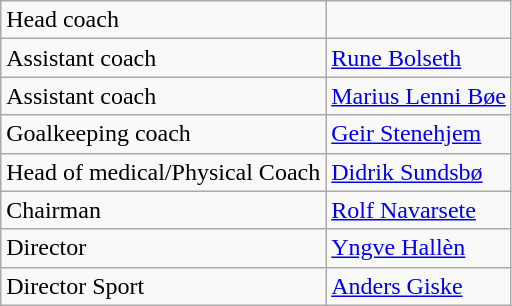<table class="wikitable">
<tr>
<td align=left>Head coach</td>
<td align=left></td>
</tr>
<tr>
<td align=left>Assistant coach</td>
<td align=left><a href='#'>Rune Bolseth</a></td>
</tr>
<tr>
<td align=left>Assistant coach</td>
<td align=left><a href='#'>Marius Lenni Bøe</a></td>
</tr>
<tr>
<td align=left>Goalkeeping coach</td>
<td><a href='#'>Geir Stenehjem</a></td>
</tr>
<tr>
<td align=left>Head of medical/Physical Coach</td>
<td><a href='#'>Didrik Sundsbø</a></td>
</tr>
<tr>
<td align=left>Chairman</td>
<td align=left><a href='#'>Rolf Navarsete</a></td>
</tr>
<tr>
<td align=left>Director</td>
<td align=left><a href='#'>Yngve Hallèn</a></td>
</tr>
<tr>
<td align=left>Director Sport</td>
<td align=left><a href='#'>Anders Giske</a></td>
</tr>
</table>
